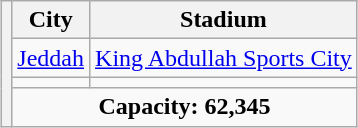<table class="wikitable" style="text-align:center;margin:1em auto;">
<tr>
<th rowspan="4"></th>
<th>City</th>
<th>Stadium</th>
</tr>
<tr>
<td><a href='#'>Jeddah</a></td>
<td><a href='#'>King Abdullah Sports City</a></td>
</tr>
<tr>
<td></td>
<td></td>
</tr>
<tr>
<td colspan="2"><strong>Capacity: 62,345</strong></td>
</tr>
</table>
